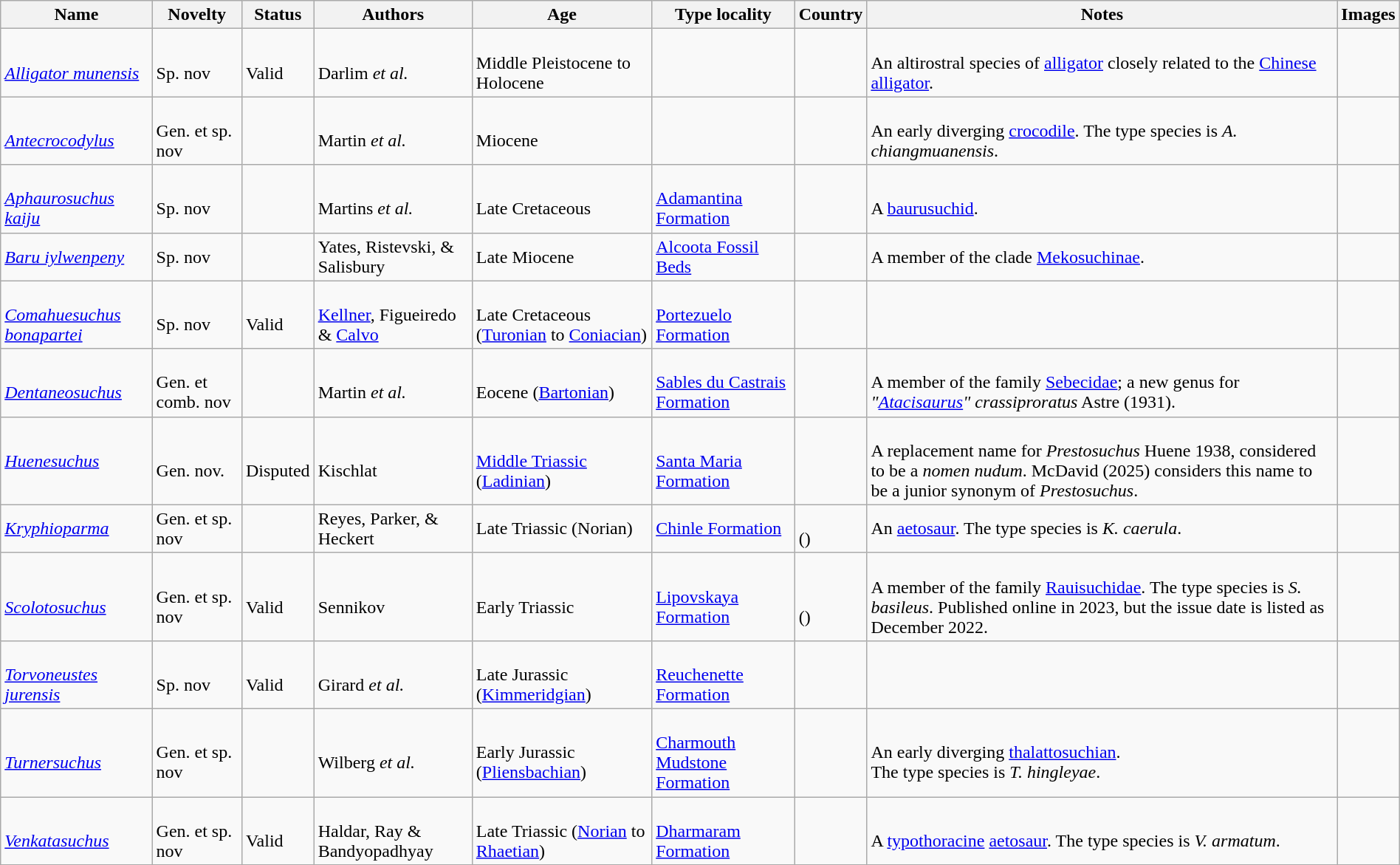<table class="wikitable sortable" width="100%" align="center">
<tr>
<th>Name</th>
<th>Novelty</th>
<th>Status</th>
<th>Authors</th>
<th>Age</th>
<th>Type locality</th>
<th>Country</th>
<th>Notes</th>
<th>Images</th>
</tr>
<tr>
<td><br><em><a href='#'>Alligator munensis</a></em></td>
<td><br>Sp. nov</td>
<td><br>Valid</td>
<td><br>Darlim <em>et al.</em></td>
<td><br>Middle Pleistocene to Holocene</td>
<td></td>
<td><br></td>
<td><br>An altirostral species of <a href='#'>alligator</a> closely related to the <a href='#'>Chinese alligator</a>.</td>
<td><br></td>
</tr>
<tr>
<td><br><em><a href='#'>Antecrocodylus</a></em></td>
<td><br>Gen. et sp. nov</td>
<td></td>
<td><br>Martin <em>et al.</em></td>
<td><br>Miocene</td>
<td></td>
<td><br></td>
<td><br>An early diverging <a href='#'>crocodile</a>. The type species is <em>A. chiangmuanensis</em>.</td>
<td></td>
</tr>
<tr>
<td><br><em><a href='#'>Aphaurosuchus kaiju</a></em></td>
<td><br>Sp. nov</td>
<td></td>
<td><br>Martins <em>et al.</em></td>
<td><br>Late Cretaceous</td>
<td><br><a href='#'>Adamantina Formation</a></td>
<td><br></td>
<td><br>A <a href='#'>baurusuchid</a>.</td>
<td></td>
</tr>
<tr>
<td><a href='#'><em>Baru iylwenpeny</em></a></td>
<td>Sp. nov</td>
<td></td>
<td>Yates, Ristevski, & Salisbury</td>
<td>Late Miocene</td>
<td><a href='#'>Alcoota Fossil Beds</a></td>
<td></td>
<td>A member of the clade <a href='#'>Mekosuchinae</a>.</td>
<td></td>
</tr>
<tr>
<td><br><em><a href='#'>Comahuesuchus bonapartei</a></em></td>
<td><br>Sp. nov</td>
<td><br>Valid</td>
<td><br><a href='#'>Kellner</a>, Figueiredo & <a href='#'>Calvo</a></td>
<td><br>Late Cretaceous (<a href='#'>Turonian</a> to <a href='#'>Coniacian</a>)</td>
<td><br><a href='#'>Portezuelo Formation</a></td>
<td><br></td>
<td></td>
<td></td>
</tr>
<tr>
<td><br><em><a href='#'>Dentaneosuchus</a></em></td>
<td><br>Gen. et comb. nov</td>
<td></td>
<td><br>Martin <em>et al.</em></td>
<td><br>Eocene (<a href='#'>Bartonian</a>)</td>
<td><br><a href='#'>Sables du Castrais Formation</a></td>
<td><br></td>
<td><br>A member of the family <a href='#'>Sebecidae</a>; a new genus for <em>"<a href='#'>Atacisaurus</a>" crassiproratus</em> Astre (1931).</td>
<td><br></td>
</tr>
<tr>
<td><em><a href='#'>Huenesuchus</a></em></td>
<td><br>Gen. nov.</td>
<td><br>Disputed</td>
<td><br>Kischlat</td>
<td><br><a href='#'>Middle Triassic</a> (<a href='#'>Ladinian</a>)</td>
<td><br><a href='#'>Santa Maria Formation</a></td>
<td><br></td>
<td><br>A replacement name for <em>Prestosuchus</em> Huene 1938, considered to be a <em>nomen nudum</em>. McDavid (2025) considers this name to be a junior synonym of <em>Prestosuchus</em>.</td>
<td><br></td>
</tr>
<tr>
<td><em><a href='#'>Kryphioparma</a></em></td>
<td>Gen. et sp. nov</td>
<td></td>
<td>Reyes, Parker, & Heckert</td>
<td>Late Triassic (Norian)</td>
<td><a href='#'>Chinle Formation</a></td>
<td><br>()</td>
<td>An <a href='#'>aetosaur</a>. The type species is <em>K. caerula</em>.</td>
<td></td>
</tr>
<tr>
<td><br><em><a href='#'>Scolotosuchus</a></em></td>
<td><br>Gen. et sp. nov</td>
<td><br>Valid</td>
<td><br>Sennikov</td>
<td><br>Early Triassic</td>
<td><br><a href='#'>Lipovskaya Formation</a></td>
<td><br><br>()</td>
<td><br>A member of the family <a href='#'>Rauisuchidae</a>. The type species is <em>S. basileus</em>. Published online in 2023, but the issue date is listed as December 2022.</td>
<td></td>
</tr>
<tr>
<td><br><em><a href='#'>Torvoneustes jurensis</a></em></td>
<td><br>Sp. nov</td>
<td><br>Valid</td>
<td><br>Girard <em>et al.</em></td>
<td><br>Late Jurassic<br>(<a href='#'>Kimmeridgian</a>)</td>
<td><br><a href='#'>Reuchenette Formation</a></td>
<td><br></td>
<td></td>
<td></td>
</tr>
<tr>
<td><br><em><a href='#'>Turnersuchus</a></em></td>
<td><br>Gen. et sp. nov</td>
<td></td>
<td><br>Wilberg <em>et al.</em></td>
<td><br>Early Jurassic (<a href='#'>Pliensbachian</a>)</td>
<td><br><a href='#'>Charmouth Mudstone Formation</a></td>
<td><br></td>
<td><br>An early diverging <a href='#'>thalattosuchian</a>.<br>The type species is <em>T. hingleyae</em>.</td>
<td><br></td>
</tr>
<tr>
<td><br><em><a href='#'>Venkatasuchus</a></em></td>
<td><br>Gen. et sp. nov</td>
<td><br>Valid</td>
<td><br>Haldar, Ray & Bandyopadhyay</td>
<td><br>Late Triassic (<a href='#'>Norian</a> to <a href='#'>Rhaetian</a>)</td>
<td><br><a href='#'>Dharmaram Formation</a></td>
<td><br></td>
<td><br>A <a href='#'>typothoracine</a> <a href='#'>aetosaur</a>. The type species is <em>V. armatum</em>.</td>
<td></td>
</tr>
<tr>
</tr>
</table>
